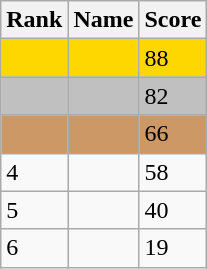<table class="wikitable">
<tr>
<th>Rank</th>
<th>Name</th>
<th>Score</th>
</tr>
<tr style="background:gold;">
<td></td>
<td></td>
<td>88</td>
</tr>
<tr style="background:silver;">
<td></td>
<td></td>
<td>82</td>
</tr>
<tr style="background:#cc9966;">
<td></td>
<td></td>
<td>66</td>
</tr>
<tr>
<td>4</td>
<td></td>
<td>58</td>
</tr>
<tr>
<td>5</td>
<td></td>
<td>40</td>
</tr>
<tr>
<td>6</td>
<td></td>
<td>19</td>
</tr>
</table>
